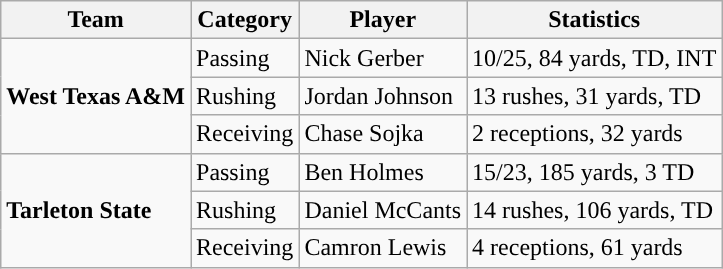<table class="wikitable" style="float: left;">
<tr>
<th>Team</th>
<th>Category</th>
<th>Player</th>
<th>Statistics</th>
</tr>
<tr>
<td rowspan=3><strong>West Texas A&M</strong></td>
<td>Passing</td>
<td>Nick Gerber</td>
<td>10/25, 84 yards, TD, INT</td>
</tr>
<tr>
<td>Rushing</td>
<td>Jordan Johnson</td>
<td>13 rushes, 31 yards, TD</td>
</tr>
<tr>
<td>Receiving</td>
<td>Chase Sojka</td>
<td>2 receptions, 32 yards</td>
</tr>
<tr>
<td rowspan=3><strong>Tarleton State</strong></td>
<td>Passing</td>
<td>Ben Holmes</td>
<td>15/23, 185 yards, 3 TD</td>
</tr>
<tr>
<td>Rushing</td>
<td>Daniel McCants</td>
<td>14 rushes, 106 yards, TD</td>
</tr>
<tr>
<td>Receiving</td>
<td>Camron Lewis</td>
<td>4 receptions, 61 yards</td>
</tr>
</table>
